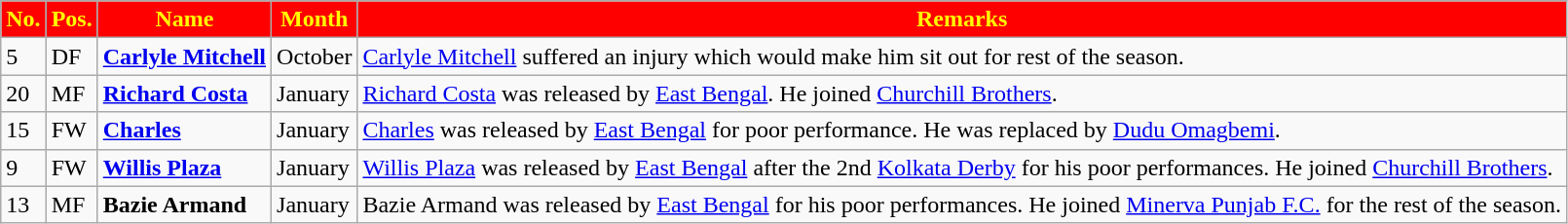<table class="wikitable" style="text-align:left;">
<tr>
<th style="background:#ff0000; color:#ffff00; text-align:center;">No.</th>
<th style="background:#ff0000; color:#ffff00; text-align:center;">Pos.</th>
<th style="background:#ff0000; color:#ffff00; text-align:center;">Name</th>
<th style="background:#ff0000; color:#ffff00; text-align:center;">Month</th>
<th style="background:#ff0000; color:#ffff00; text-align:center;">Remarks</th>
</tr>
<tr>
<td>5</td>
<td>DF<br><td> <strong><a href='#'>Carlyle Mitchell</a></strong></td></td>
<td>October</td>
<td><a href='#'>Carlyle Mitchell</a> suffered an injury which would make him sit out for rest of the season.</td>
</tr>
<tr>
<td>20</td>
<td>MF<br><td> <strong><a href='#'>Richard Costa</a></strong></td></td>
<td>January</td>
<td><a href='#'>Richard Costa</a> was released by <a href='#'>East Bengal</a>. He joined <a href='#'>Churchill Brothers</a>.</td>
</tr>
<tr>
<td>15</td>
<td>FW<br><td> <strong><a href='#'>Charles</a></strong></td></td>
<td>January</td>
<td><a href='#'>Charles</a> was released by <a href='#'>East Bengal</a> for poor performance. He was replaced by <a href='#'>Dudu Omagbemi</a>.</td>
</tr>
<tr>
<td>9</td>
<td>FW<br><td> <strong><a href='#'>Willis Plaza</a></strong></td></td>
<td>January</td>
<td><a href='#'>Willis Plaza</a> was released by <a href='#'>East Bengal</a> after the 2nd <a href='#'>Kolkata Derby</a> for his poor performances. He joined <a href='#'>Churchill Brothers</a>.</td>
</tr>
<tr>
<td>13</td>
<td>MF<br><td> <strong>Bazie Armand</strong></td></td>
<td>January</td>
<td>Bazie Armand was released by <a href='#'>East Bengal</a> for his poor performances. He joined <a href='#'>Minerva Punjab F.C.</a> for the rest of the season.</td>
</tr>
</table>
